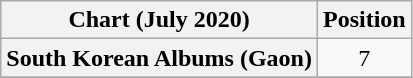<table class="wikitable plainrowheaders" style="text-align:center;">
<tr>
<th>Chart (July 2020)</th>
<th>Position</th>
</tr>
<tr>
<th scope="row">South Korean Albums (Gaon)</th>
<td>7</td>
</tr>
<tr>
</tr>
</table>
